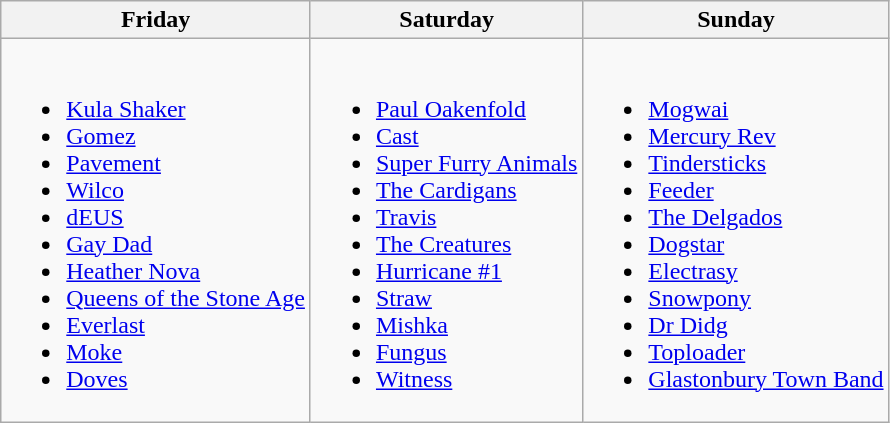<table class="wikitable">
<tr>
<th>Friday</th>
<th>Saturday</th>
<th>Sunday</th>
</tr>
<tr valign="top">
<td><br><ul><li><a href='#'>Kula Shaker</a></li><li><a href='#'>Gomez</a></li><li><a href='#'>Pavement</a></li><li><a href='#'>Wilco</a></li><li><a href='#'>dEUS</a></li><li><a href='#'>Gay Dad</a></li><li><a href='#'>Heather Nova</a></li><li><a href='#'>Queens of the Stone Age</a></li><li><a href='#'>Everlast</a></li><li><a href='#'>Moke</a></li><li><a href='#'>Doves</a></li></ul></td>
<td><br><ul><li><a href='#'>Paul Oakenfold</a></li><li><a href='#'>Cast</a></li><li><a href='#'>Super Furry Animals</a></li><li><a href='#'>The Cardigans</a></li><li><a href='#'>Travis</a></li><li><a href='#'>The Creatures</a></li><li><a href='#'>Hurricane #1</a></li><li><a href='#'>Straw</a></li><li><a href='#'>Mishka</a></li><li><a href='#'>Fungus</a></li><li><a href='#'>Witness</a></li></ul></td>
<td><br><ul><li><a href='#'>Mogwai</a></li><li><a href='#'>Mercury Rev</a></li><li><a href='#'>Tindersticks</a></li><li><a href='#'>Feeder</a></li><li><a href='#'>The Delgados</a></li><li><a href='#'>Dogstar</a></li><li><a href='#'>Electrasy</a></li><li><a href='#'>Snowpony</a></li><li><a href='#'>Dr Didg</a></li><li><a href='#'>Toploader</a></li><li><a href='#'>Glastonbury Town Band</a></li></ul></td>
</tr>
</table>
